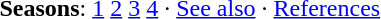<table id="toc" class="toc" summary="Contents">
<tr>
<td><br><strong>Seasons</strong>: <a href='#'>1</a> <a href='#'>2</a> <a href='#'>3</a> <a href='#'>4</a> · <a href='#'>See also</a> · <a href='#'>References</a></td>
</tr>
</table>
